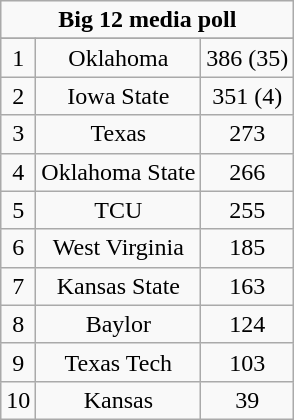<table class="wikitable" style="display: inline-table;">
<tr>
<td align="center" Colspan="3"><strong>Big 12 media poll</strong></td>
</tr>
<tr align="center">
</tr>
<tr align="center">
<td>1</td>
<td>Oklahoma</td>
<td>386 (35)</td>
</tr>
<tr align="center">
<td>2</td>
<td>Iowa State</td>
<td>351 (4)</td>
</tr>
<tr align="center">
<td>3</td>
<td>Texas</td>
<td>273</td>
</tr>
<tr align="center">
<td>4</td>
<td>Oklahoma State</td>
<td>266</td>
</tr>
<tr align="center">
<td>5</td>
<td>TCU</td>
<td>255</td>
</tr>
<tr align="center">
<td>6</td>
<td>West Virginia</td>
<td>185</td>
</tr>
<tr align="center">
<td>7</td>
<td>Kansas State</td>
<td>163</td>
</tr>
<tr align="center">
<td>8</td>
<td>Baylor</td>
<td>124</td>
</tr>
<tr align="center">
<td>9</td>
<td>Texas Tech</td>
<td>103</td>
</tr>
<tr align="center">
<td>10</td>
<td>Kansas</td>
<td>39</td>
</tr>
</table>
